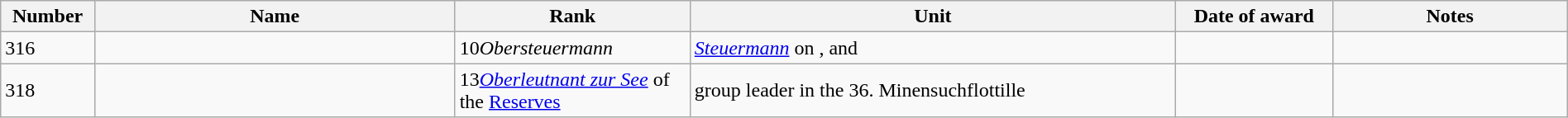<table class="wikitable sortable" style="width:100%;">
<tr>
<th width="6%">Number</th>
<th width="23%">Name</th>
<th width="15%">Rank</th>
<th width="31%" class="unsortable">Unit</th>
<th width="10%">Date of award</th>
<th width="15%" class="unsortable">Notes</th>
</tr>
<tr>
<td>316</td>
<td></td>
<td><span>10</span><em>Obersteuermann</em></td>
<td><em><a href='#'>Steuermann</a></em> on ,  and </td>
<td></td>
<td></td>
</tr>
<tr>
<td>318</td>
<td></td>
<td><span>13</span><em><a href='#'>Oberleutnant zur See</a></em> of the <a href='#'>Reserves</a></td>
<td>group leader in the 36. Minensuchflottille</td>
<td></td>
<td></td>
</tr>
</table>
